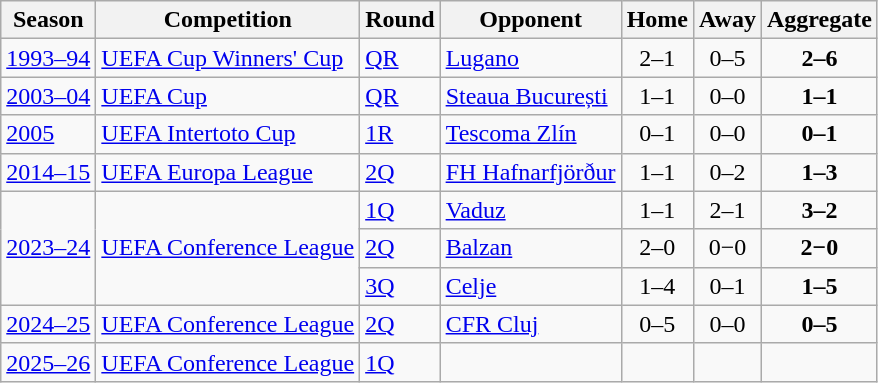<table class="wikitable">
<tr>
<th>Season</th>
<th>Competition</th>
<th>Round</th>
<th>Opponent</th>
<th>Home</th>
<th>Away</th>
<th>Aggregate</th>
</tr>
<tr>
<td><a href='#'>1993–94</a></td>
<td><a href='#'>UEFA Cup Winners' Cup</a></td>
<td><a href='#'>QR</a></td>
<td> <a href='#'>Lugano</a></td>
<td style="text-align:center;">2–1</td>
<td style="text-align:center;">0–5</td>
<td style="text-align:center;"><strong>2–6</strong></td>
</tr>
<tr>
<td><a href='#'>2003–04</a></td>
<td><a href='#'>UEFA Cup</a></td>
<td><a href='#'>QR</a></td>
<td> <a href='#'>Steaua București</a></td>
<td style="text-align:center;">1–1</td>
<td style="text-align:center;">0–0</td>
<td style="text-align:center;"><strong>1–1</strong></td>
</tr>
<tr>
<td><a href='#'>2005</a></td>
<td><a href='#'>UEFA Intertoto Cup</a></td>
<td><a href='#'>1R</a></td>
<td> <a href='#'>Tescoma Zlín</a></td>
<td style="text-align:center;">0–1</td>
<td style="text-align:center;">0–0</td>
<td style="text-align:center;"><strong>0–1</strong></td>
</tr>
<tr>
<td><a href='#'>2014–15</a></td>
<td><a href='#'>UEFA Europa League</a></td>
<td><a href='#'>2Q</a></td>
<td> <a href='#'>FH Hafnarfjörður</a></td>
<td style="text-align:center;">1–1</td>
<td style="text-align:center;">0–2</td>
<td style="text-align:center;"><strong>1–3</strong></td>
</tr>
<tr>
<td rowspan=3><a href='#'>2023–24</a></td>
<td rowspan=3><a href='#'>UEFA Conference League</a></td>
<td><a href='#'>1Q</a></td>
<td> <a href='#'>Vaduz</a></td>
<td style="text-align:center;">1–1</td>
<td style="text-align:center;">2–1</td>
<td style="text-align:center;"><strong>3–2</strong></td>
</tr>
<tr>
<td><a href='#'>2Q</a></td>
<td> <a href='#'>Balzan</a></td>
<td style="text-align:center;">2–0</td>
<td style="text-align:center;">0−0</td>
<td style="text-align:center;"><strong>2−0</strong></td>
</tr>
<tr>
<td><a href='#'>3Q</a></td>
<td> <a href='#'>Celje</a></td>
<td style="text-align:center;">1–4</td>
<td style="text-align:center;">0–1</td>
<td style="text-align:center;"><strong>1–5</strong></td>
</tr>
<tr>
<td><a href='#'>2024–25</a></td>
<td><a href='#'>UEFA Conference League</a></td>
<td><a href='#'>2Q</a></td>
<td> <a href='#'>CFR Cluj</a></td>
<td style="text-align:center;">0–5</td>
<td style="text-align:center;">0–0</td>
<td style="text-align:center;"><strong>0–5</strong></td>
</tr>
<tr>
<td><a href='#'>2025–26</a></td>
<td><a href='#'>UEFA Conference League</a></td>
<td><a href='#'>1Q</a></td>
<td></td>
<td style="text-align:center;"></td>
<td style="text-align:center;"></td>
<td style="text-align:center;"></td>
</tr>
</table>
